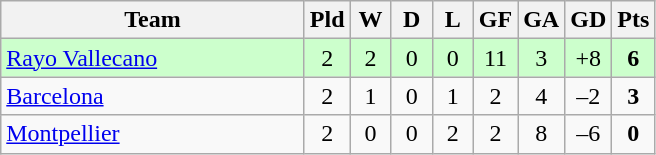<table class="wikitable" style="text-align: center;">
<tr>
<th width=195>Team</th>
<th width=20>Pld</th>
<th width=20>W</th>
<th width=20>D</th>
<th width=20>L</th>
<th width=20>GF</th>
<th width=20>GA</th>
<th width=20>GD</th>
<th width=20>Pts</th>
</tr>
<tr align="center" style="background:#ccffcc;">
<td align="left"> <a href='#'>Rayo Vallecano</a></td>
<td>2</td>
<td>2</td>
<td>0</td>
<td>0</td>
<td>11</td>
<td>3</td>
<td>+8</td>
<td><strong>6</strong></td>
</tr>
<tr align="center">
<td align="left"> <a href='#'>Barcelona</a></td>
<td>2</td>
<td>1</td>
<td>0</td>
<td>1</td>
<td>2</td>
<td>4</td>
<td>–2</td>
<td><strong>3</strong></td>
</tr>
<tr align="center">
<td align="left"> <a href='#'>Montpellier</a></td>
<td>2</td>
<td>0</td>
<td>0</td>
<td>2</td>
<td>2</td>
<td>8</td>
<td>–6</td>
<td><strong>0</strong></td>
</tr>
</table>
